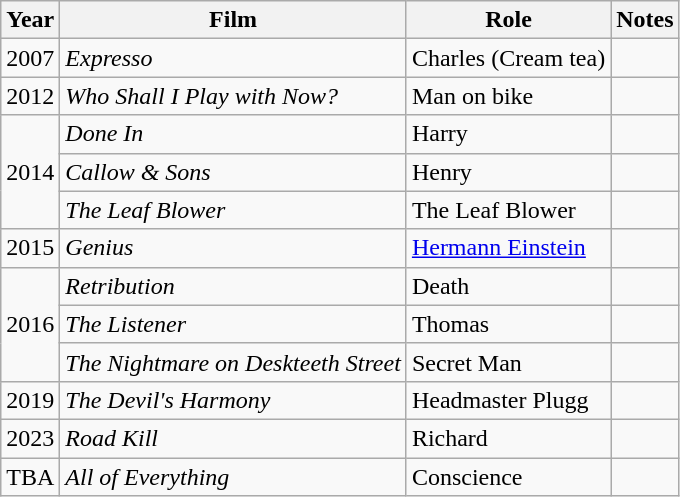<table class="wikitable sortable">
<tr>
<th>Year</th>
<th>Film</th>
<th>Role</th>
<th>Notes</th>
</tr>
<tr>
<td>2007</td>
<td><em>Expresso</em></td>
<td>Charles (Cream tea)</td>
<td></td>
</tr>
<tr>
<td>2012</td>
<td><em>Who Shall I Play with Now?</em></td>
<td>Man on bike</td>
<td></td>
</tr>
<tr>
<td rowspan="3">2014</td>
<td><em>Done In</em></td>
<td>Harry</td>
<td></td>
</tr>
<tr>
<td><em>Callow & Sons</em></td>
<td>Henry</td>
<td></td>
</tr>
<tr>
<td><em>The Leaf Blower</em></td>
<td>The Leaf Blower</td>
<td></td>
</tr>
<tr>
<td>2015</td>
<td><em>Genius</em></td>
<td><a href='#'>Hermann Einstein</a></td>
<td></td>
</tr>
<tr>
<td rowspan="3">2016</td>
<td><em>Retribution</em></td>
<td>Death</td>
<td></td>
</tr>
<tr>
<td><em>The Listener</em></td>
<td>Thomas</td>
<td></td>
</tr>
<tr>
<td><em>The Nightmare on Deskteeth Street</em></td>
<td>Secret Man</td>
<td></td>
</tr>
<tr>
<td>2019</td>
<td><em>The Devil's Harmony</em></td>
<td>Headmaster Plugg</td>
<td></td>
</tr>
<tr>
<td>2023</td>
<td><em>Road Kill</em></td>
<td>Richard</td>
<td></td>
</tr>
<tr>
<td>TBA</td>
<td><em>All of Everything</em></td>
<td>Conscience</td>
<td></td>
</tr>
</table>
